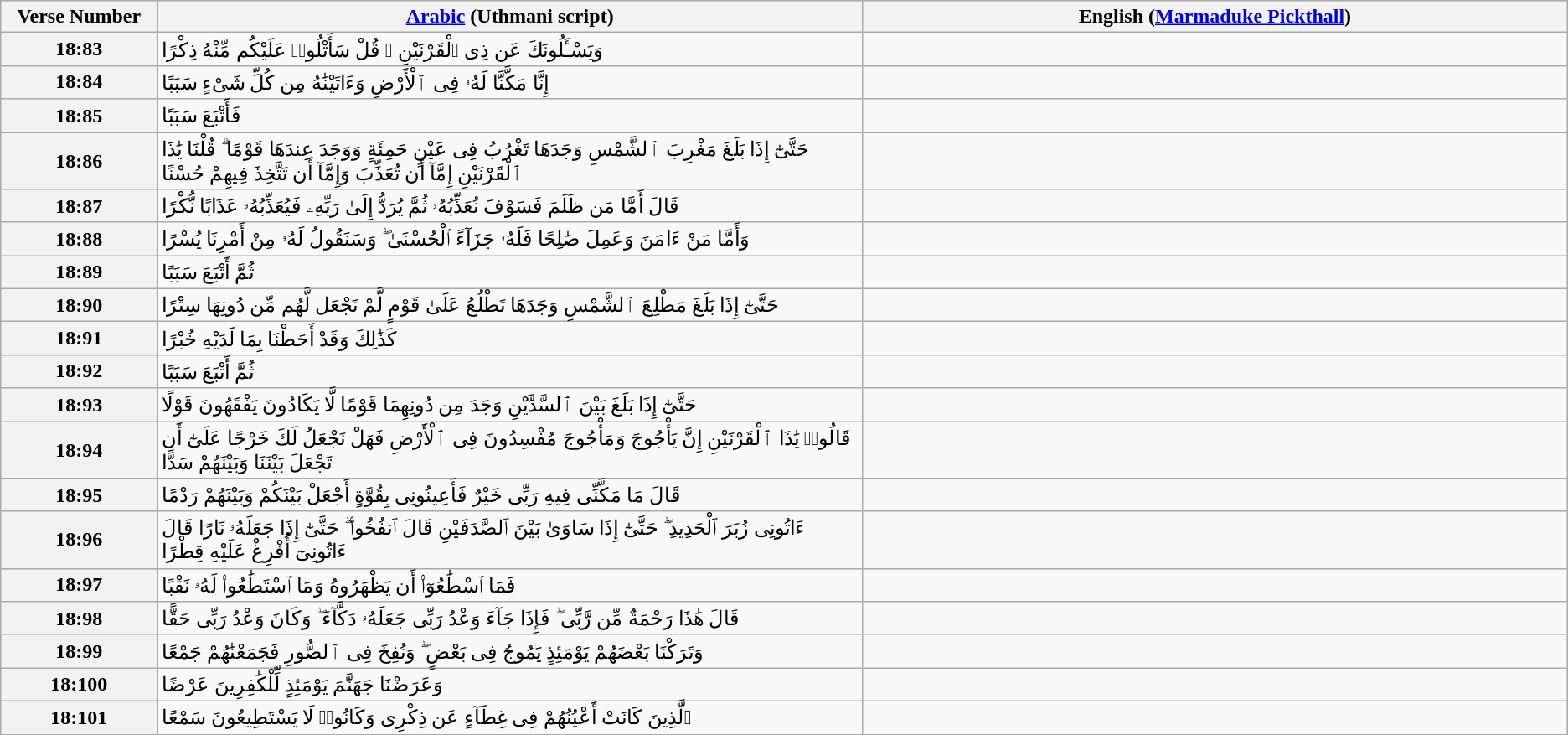<table class="wikitable" style>
<tr>
<th scope="col" width="10%">Verse Number</th>
<th scope="col" width="45%"><a href='#'>Arabic</a> (Uthmani script)</th>
<th scope="col" width="45%">English (<a href='#'>Marmaduke Pickthall</a>)</th>
</tr>
<tr>
<th scope="row">18:83</th>
<td>وَيَسْـَٔلُونَكَ عَن ذِى ٱلْقَرْنَيْنِ ۖ قُلْ سَأَتْلُوا۟ عَلَيْكُم مِّنْهُ ذِكْرًا</td>
<td></td>
</tr>
<tr>
<th scope="row">18:84</th>
<td>إِنَّا مَكَّنَّا لَهُۥ فِى ٱلْأَرْضِ وَءَاتَيْنَٰهُ مِن كُلِّ شَىْءٍ سَبَبًا</td>
<td></td>
</tr>
<tr>
<th scope="row">18:85</th>
<td>فَأَتْبَعَ سَبَبًا</td>
<td></td>
</tr>
<tr>
<th scope="row">18:86</th>
<td>حَتَّىٰٓ إِذَا بَلَغَ مَغْرِبَ ٱلشَّمْسِ وَجَدَهَا تَغْرُبُ فِى عَيْنٍ حَمِئَةٍ وَوَجَدَ عِندَهَا قَوْمًا ۗ قُلْنَا يَٰذَا ٱلْقَرْنَيْنِ إِمَّآ أَن تُعَذِّبَ وَإِمَّآ أَن تَتَّخِذَ فِيهِمْ حُسْنًا</td>
<td></td>
</tr>
<tr>
<th scope="row">18:87</th>
<td>قَالَ أَمَّا مَن ظَلَمَ فَسَوْفَ نُعَذِّبُهُۥ ثُمَّ يُرَدُّ إِلَىٰ رَبِّهِۦ فَيُعَذِّبُهُۥ عَذَابًا نُّكْرًا</td>
<td></td>
</tr>
<tr>
<th scope="row">18:88</th>
<td>وَأَمَّا مَنْ ءَامَنَ وَعَمِلَ صَٰلِحًا فَلَهُۥ جَزَآءً ٱلْحُسْنَىٰ ۖ وَسَنَقُولُ لَهُۥ مِنْ أَمْرِنَا يُسْرًا</td>
<td></td>
</tr>
<tr>
<th scope="row">18:89</th>
<td>ثُمَّ أَتْبَعَ سَبَبًا</td>
<td></td>
</tr>
<tr>
<th scope="row">18:90</th>
<td>حَتَّىٰٓ إِذَا بَلَغَ مَطْلِعَ ٱلشَّمْسِ وَجَدَهَا تَطْلُعُ عَلَىٰ قَوْمٍ لَّمْ نَجْعَل لَّهُم مِّن دُونِهَا سِتْرًا</td>
<td></td>
</tr>
<tr>
<th scope="row">18:91</th>
<td>كَذَٰلِكَ وَقَدْ أَحَطْنَا بِمَا لَدَيْهِ خُبْرًا</td>
<td></td>
</tr>
<tr>
<th scope="row">18:92</th>
<td>ثُمَّ أَتْبَعَ سَبَبًا</td>
<td></td>
</tr>
<tr>
<th scope="row">18:93<td>حَتَّىٰٓ إِذَا بَلَغَ بَيْنَ ٱلسَّدَّيْنِ وَجَدَ مِن دُونِهِمَا قَوْمًا لَّا يَكَادُونَ يَفْقَهُونَ قَوْلًا</th>
<td></td>
</tr>
<tr>
<th scope="row">18:94</th>
<td>قَالُوا۟ يَٰذَا ٱلْقَرْنَيْنِ إِنَّ يَأْجُوجَ وَمَأْجُوجَ مُفْسِدُونَ فِى ٱلْأَرْضِ فَهَلْ نَجْعَلُ لَكَ خَرْجًا عَلَىٰٓ أَن تَجْعَلَ بَيْنَنَا وَبَيْنَهُمْ سَدًّا</td>
<td></td>
</tr>
<tr>
<th scope="row">18:95</th>
<td>قَالَ مَا مَكَّنِّى فِيهِ رَبِّى خَيْرٌ فَأَعِينُونِى بِقُوَّةٍ أَجْعَلْ بَيْنَكُمْ وَبَيْنَهُمْ رَدْمًا</td>
<td></td>
</tr>
<tr>
<th scope="row">18:96</th>
<td>ءَاتُونِى زُبَرَ ٱلْحَدِيدِ ۖ حَتَّىٰٓ إِذَا سَاوَىٰ بَيْنَ ٱلصَّدَفَيْنِ قَالَ ٱنفُخُوا۟ ۖ حَتَّىٰٓ إِذَا جَعَلَهُۥ نَارًا قَالَ ءَاتُونِىٓ أُفْرِغْ عَلَيْهِ قِطْرًا</td>
<td></td>
</tr>
<tr>
<th scope="row">18:97</th>
<td>فَمَا ٱسْطَٰعُوٓا۟ أَن يَظْهَرُوهُ وَمَا ٱسْتَطَٰعُوا۟ لَهُۥ نَقْبًا</td>
<td></td>
</tr>
<tr>
<th scope="row">18:98</th>
<td>قَالَ هَٰذَا رَحْمَةٌ مِّن رَّبِّى ۖ فَإِذَا جَآءَ وَعْدُ رَبِّى جَعَلَهُۥ دَكَّآءَ ۖ وَكَانَ وَعْدُ رَبِّى حَقًّا</td>
<td></td>
</tr>
<tr>
<th scope="row">18:99</th>
<td>وَتَرَكْنَا بَعْضَهُمْ يَوْمَئِذٍ يَمُوجُ فِى بَعْضٍ ۖ وَنُفِخَ فِى ٱلصُّورِ فَجَمَعْنَٰهُمْ جَمْعًا</td>
<td></td>
</tr>
<tr>
<th scope="row">18:100</th>
<td>وَعَرَضْنَا جَهَنَّمَ يَوْمَئِذٍ لِّلْكَٰفِرِينَ عَرْضًا</td>
<td></td>
</tr>
<tr>
<th scope="row">18:101</th>
<td>ٱلَّذِينَ كَانَتْ أَعْيُنُهُمْ فِى غِطَآءٍ عَن ذِكْرِى وَكَانُوا۟ لَا يَسْتَطِيعُونَ سَمْعًا</td>
<td></td>
</tr>
</table>
